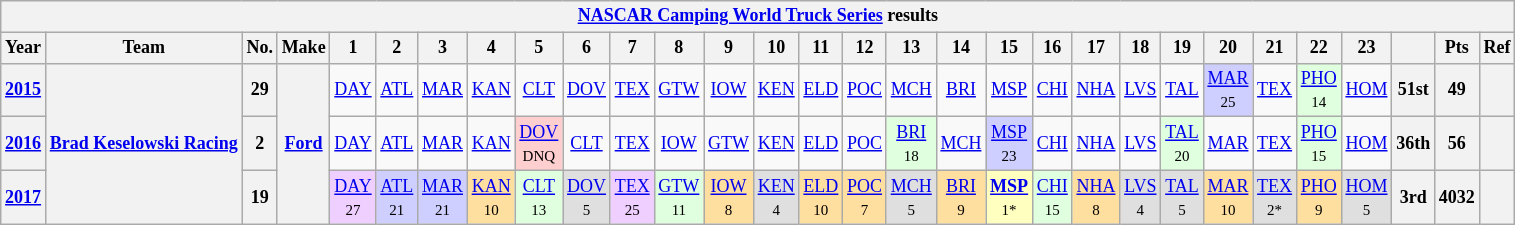<table class="wikitable" style="text-align:center; font-size:75%">
<tr>
<th colspan=45><a href='#'>NASCAR Camping World Truck Series</a> results</th>
</tr>
<tr>
<th>Year</th>
<th>Team</th>
<th>No.</th>
<th>Make</th>
<th>1</th>
<th>2</th>
<th>3</th>
<th>4</th>
<th>5</th>
<th>6</th>
<th>7</th>
<th>8</th>
<th>9</th>
<th>10</th>
<th>11</th>
<th>12</th>
<th>13</th>
<th>14</th>
<th>15</th>
<th>16</th>
<th>17</th>
<th>18</th>
<th>19</th>
<th>20</th>
<th>21</th>
<th>22</th>
<th>23</th>
<th></th>
<th>Pts</th>
<th>Ref</th>
</tr>
<tr>
<th><a href='#'>2015</a></th>
<th rowspan=3><a href='#'>Brad Keselowski Racing</a></th>
<th>29</th>
<th rowspan=3><a href='#'>Ford</a></th>
<td><a href='#'>DAY</a></td>
<td><a href='#'>ATL</a></td>
<td><a href='#'>MAR</a></td>
<td><a href='#'>KAN</a></td>
<td><a href='#'>CLT</a></td>
<td><a href='#'>DOV</a></td>
<td><a href='#'>TEX</a></td>
<td><a href='#'>GTW</a></td>
<td><a href='#'>IOW</a></td>
<td><a href='#'>KEN</a></td>
<td><a href='#'>ELD</a></td>
<td><a href='#'>POC</a></td>
<td><a href='#'>MCH</a></td>
<td><a href='#'>BRI</a></td>
<td><a href='#'>MSP</a></td>
<td><a href='#'>CHI</a></td>
<td><a href='#'>NHA</a></td>
<td><a href='#'>LVS</a></td>
<td><a href='#'>TAL</a></td>
<td style="background:#CFCFFF;"><a href='#'>MAR</a><br><small>25</small></td>
<td><a href='#'>TEX</a></td>
<td style="background:#DFFFDF;"><a href='#'>PHO</a><br><small>14</small></td>
<td><a href='#'>HOM</a></td>
<th>51st</th>
<th>49</th>
<th></th>
</tr>
<tr>
<th><a href='#'>2016</a></th>
<th>2</th>
<td><a href='#'>DAY</a></td>
<td><a href='#'>ATL</a></td>
<td><a href='#'>MAR</a></td>
<td><a href='#'>KAN</a></td>
<td style="background:#FFCFCF;"><a href='#'>DOV</a><br><small>DNQ</small></td>
<td><a href='#'>CLT</a></td>
<td><a href='#'>TEX</a></td>
<td><a href='#'>IOW</a></td>
<td><a href='#'>GTW</a></td>
<td><a href='#'>KEN</a></td>
<td><a href='#'>ELD</a></td>
<td><a href='#'>POC</a></td>
<td style="background:#DFFFDF;"><a href='#'>BRI</a><br><small>18</small></td>
<td><a href='#'>MCH</a></td>
<td style="background:#CFCFFF;"><a href='#'>MSP</a><br><small>23</small></td>
<td><a href='#'>CHI</a></td>
<td><a href='#'>NHA</a></td>
<td><a href='#'>LVS</a></td>
<td style="background:#DFFFDF;"><a href='#'>TAL</a><br><small>20</small></td>
<td><a href='#'>MAR</a></td>
<td><a href='#'>TEX</a></td>
<td style="background:#DFFFDF;"><a href='#'>PHO</a><br><small>15</small></td>
<td><a href='#'>HOM</a></td>
<th>36th</th>
<th>56</th>
<th></th>
</tr>
<tr>
<th><a href='#'>2017</a></th>
<th>19</th>
<td style="background:#EFCFFF;"><a href='#'>DAY</a><br><small>27</small></td>
<td style="background:#CFCFFF;"><a href='#'>ATL</a><br><small>21</small></td>
<td style="background:#CFCFFF;"><a href='#'>MAR</a><br><small>21</small></td>
<td style="background:#FFDF9F;"><a href='#'>KAN</a><br><small>10</small></td>
<td style="background:#DFFFDF;"><a href='#'>CLT</a><br><small>13</small></td>
<td style="background:#DFDFDF;"><a href='#'>DOV</a><br><small>5</small></td>
<td style="background:#EFCFFF;"><a href='#'>TEX</a><br><small>25</small></td>
<td style="background:#DFFFDF;"><a href='#'>GTW</a><br><small>11</small></td>
<td style="background:#FFDF9F;"><a href='#'>IOW</a><br><small>8</small></td>
<td style="background:#DFDFDF;"><a href='#'>KEN</a><br><small>4</small></td>
<td style="background:#FFDF9F;"><a href='#'>ELD</a><br><small>10</small></td>
<td style="background:#FFDF9F;"><a href='#'>POC</a><br><small>7</small></td>
<td style="background:#DFDFDF;"><a href='#'>MCH</a><br><small>5</small></td>
<td style="background:#FFDF9F;"><a href='#'>BRI</a><br><small>9</small></td>
<td style="background:#FFFFBF;"><strong><a href='#'>MSP</a></strong><br><small>1*</small></td>
<td style="background:#DFFFDF;"><a href='#'>CHI</a><br><small>15</small></td>
<td style="background:#FFDF9F;"><a href='#'>NHA</a><br><small>8</small></td>
<td style="background:#DFDFDF;"><a href='#'>LVS</a><br><small>4</small></td>
<td style="background:#DFDFDF;"><a href='#'>TAL</a><br><small>5</small></td>
<td style="background:#FFDF9F;"><a href='#'>MAR</a><br><small>10</small></td>
<td style="background:#DFDFDF;"><a href='#'>TEX</a><br><small>2*</small></td>
<td style="background:#FFDF9F;"><a href='#'>PHO</a><br><small>9</small></td>
<td style="background:#DFDFDF;"><a href='#'>HOM</a><br><small>5</small></td>
<th>3rd</th>
<th>4032</th>
<th></th>
</tr>
</table>
